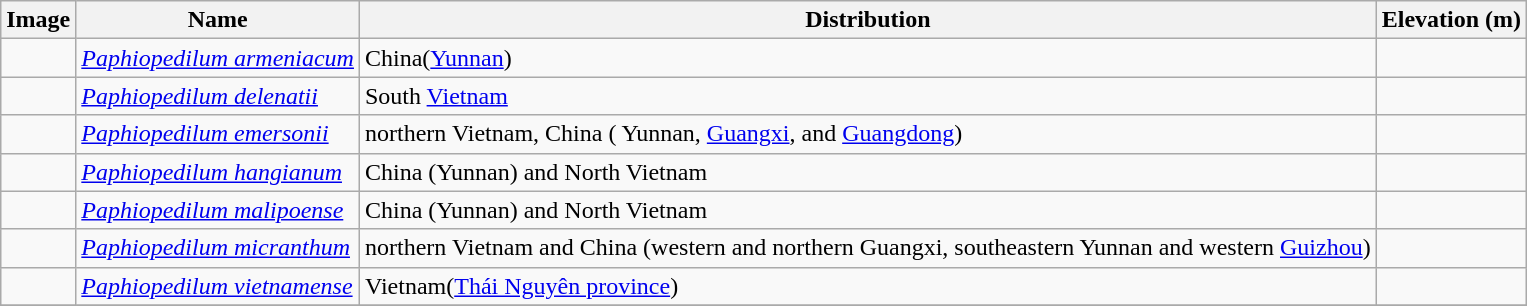<table class="wikitable collapsible">
<tr>
<th>Image</th>
<th>Name</th>
<th>Distribution</th>
<th>Elevation (m)</th>
</tr>
<tr>
<td></td>
<td><em><a href='#'>Paphiopedilum armeniacum</a></em> </td>
<td>China(<a href='#'>Yunnan</a>)</td>
<td></td>
</tr>
<tr>
<td></td>
<td><em><a href='#'>Paphiopedilum delenatii</a></em> </td>
<td>South <a href='#'>Vietnam</a></td>
<td></td>
</tr>
<tr>
<td></td>
<td><em><a href='#'>Paphiopedilum emersonii</a></em> </td>
<td>northern Vietnam, China ( Yunnan, <a href='#'>Guangxi</a>, and <a href='#'>Guangdong</a>)</td>
<td></td>
</tr>
<tr>
<td></td>
<td><em><a href='#'>Paphiopedilum hangianum</a></em> </td>
<td>China (Yunnan) and North Vietnam</td>
<td></td>
</tr>
<tr>
<td></td>
<td><em><a href='#'>Paphiopedilum malipoense</a></em> </td>
<td>China (Yunnan) and North Vietnam</td>
<td></td>
</tr>
<tr>
<td></td>
<td><em><a href='#'>Paphiopedilum micranthum</a></em> </td>
<td>northern Vietnam and China (western and northern Guangxi, southeastern Yunnan and western <a href='#'>Guizhou</a>)</td>
<td></td>
</tr>
<tr>
<td></td>
<td><em><a href='#'>Paphiopedilum vietnamense</a></em> </td>
<td>Vietnam(<a href='#'>Thái Nguyên province</a>)</td>
<td></td>
</tr>
<tr>
</tr>
</table>
